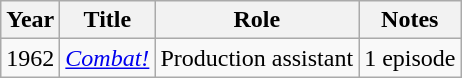<table class="wikitable">
<tr>
<th>Year</th>
<th>Title</th>
<th>Role</th>
<th>Notes</th>
</tr>
<tr>
<td>1962</td>
<td><em><a href='#'>Combat!</a></em></td>
<td>Production assistant</td>
<td>1 episode</td>
</tr>
</table>
